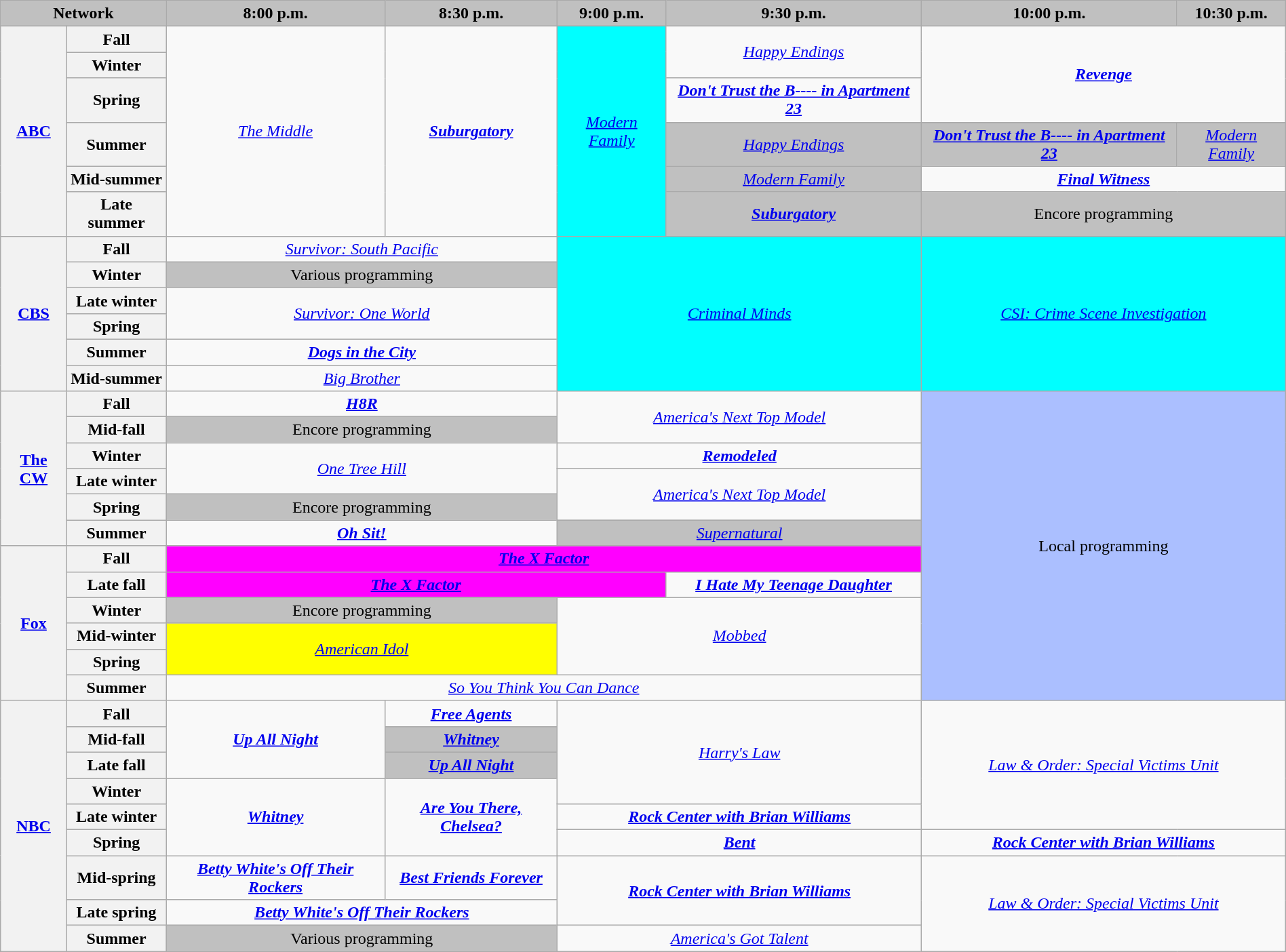<table class="wikitable" style="width:100%;margin-right:0;text-align:center">
<tr>
<th colspan="2" style="background-color:#C0C0C0;text-align:center">Network</th>
<th style="background-color:#C0C0C0;text-align:center">8:00 p.m.</th>
<th style="background-color:#C0C0C0;text-align:center">8:30 p.m.</th>
<th style="background-color:#C0C0C0;text-align:center">9:00 p.m.</th>
<th style="background-color:#C0C0C0;text-align:center">9:30 p.m.</th>
<th style="background-color:#C0C0C0;text-align:center">10:00 p.m.</th>
<th style="background-color:#C0C0C0;text-align:center">10:30 p.m.</th>
</tr>
<tr>
<th rowspan="6"><a href='#'>ABC</a></th>
<th>Fall</th>
<td rowspan="6"><em><a href='#'>The Middle</a></em></td>
<td rowspan="6"><strong><em><a href='#'>Suburgatory</a></em></strong></td>
<td style="background:cyan;" rowspan="6"><em><a href='#'>Modern Family</a></em> </td>
<td rowspan="2"><em><a href='#'>Happy Endings</a></em></td>
<td rowspan="3" colspan="2"><strong><em><a href='#'>Revenge</a></em></strong></td>
</tr>
<tr>
<th>Winter</th>
</tr>
<tr>
<th>Spring</th>
<td><strong><em><a href='#'>Don't Trust the B---- in Apartment 23</a></em></strong></td>
</tr>
<tr>
<th>Summer</th>
<td style="background:#C0C0C0;"><em><a href='#'>Happy Endings</a></em> </td>
<td style="background:#C0C0C0;"><strong><em><a href='#'>Don't Trust the B---- in Apartment 23</a></em></strong> </td>
<td style="background:#C0C0C0;"><em><a href='#'>Modern Family</a></em> </td>
</tr>
<tr>
<th>Mid-summer</th>
<td style="background:#C0C0C0;"><em><a href='#'>Modern Family</a></em> </td>
<td colspan="2"><strong><em><a href='#'>Final Witness</a></em></strong></td>
</tr>
<tr>
<th>Late summer</th>
<td style="background:#C0C0C0;"><strong><em><a href='#'>Suburgatory</a></em></strong> </td>
<td style="background:#C0C0C0;" colspan="2">Encore programming</td>
</tr>
<tr>
<th rowspan="6"><a href='#'>CBS</a></th>
<th>Fall</th>
<td colspan="2"><em><a href='#'>Survivor: South Pacific</a></em></td>
<td style="background:cyan;" colspan="2" rowspan="6"><em><a href='#'>Criminal Minds</a></em> </td>
<td style="background:cyan;" colspan="2" rowspan="6"><em><a href='#'>CSI: Crime Scene Investigation</a></em> </td>
</tr>
<tr>
<th>Winter</th>
<td colspan="2" style="background:#C0C0C0;">Various programming</td>
</tr>
<tr>
<th>Late winter</th>
<td colspan="2" rowspan="2"><em><a href='#'>Survivor: One World</a></em></td>
</tr>
<tr>
<th>Spring</th>
</tr>
<tr>
<th>Summer</th>
<td colspan="2"><strong><em><a href='#'>Dogs in the City</a></em></strong></td>
</tr>
<tr>
<th>Mid-summer</th>
<td colspan="2"><em><a href='#'>Big Brother</a></em></td>
</tr>
<tr>
<th rowspan="6"><a href='#'>The CW</a></th>
<th>Fall</th>
<td colspan="2"><strong><em><a href='#'>H8R</a></em></strong></td>
<td colspan="2" rowspan="2"><em><a href='#'>America's Next Top Model</a></em></td>
<td style="background:#abbfff;" colspan="2" rowspan="12">Local programming</td>
</tr>
<tr>
<th>Mid-fall</th>
<td style="background:#C0C0C0;" colspan="2">Encore programming</td>
</tr>
<tr>
<th>Winter</th>
<td rowspan="2" colspan="2"><em><a href='#'>One Tree Hill</a></em></td>
<td colspan="2"><strong><em><a href='#'>Remodeled</a></em></strong></td>
</tr>
<tr>
<th>Late winter</th>
<td rowspan="2" colspan="2"><em><a href='#'>America's Next Top Model</a></em></td>
</tr>
<tr>
<th>Spring</th>
<td style="background:#C0C0C0;" colspan="2">Encore programming</td>
</tr>
<tr>
<th>Summer</th>
<td colspan="2"><strong><em><a href='#'>Oh Sit!</a></em></strong></td>
<td style="background:#C0C0C0;" colspan="2"><em><a href='#'>Supernatural</a></em> </td>
</tr>
<tr>
<th rowspan="6"><a href='#'>Fox</a></th>
<th>Fall</th>
<td style="background:magenta;" colspan="4"><strong><em><a href='#'>The X Factor</a></em></strong> </td>
</tr>
<tr>
<th>Late fall</th>
<td style="background:magenta;" colspan="3"><strong><em><a href='#'>The X Factor</a></em></strong> </td>
<td><strong><em><a href='#'>I Hate My Teenage Daughter</a></em></strong></td>
</tr>
<tr>
<th>Winter</th>
<td style="background:#C0C0C0;" colspan="2">Encore programming</td>
<td rowspan="3" colspan="2"><em><a href='#'>Mobbed</a></em></td>
</tr>
<tr>
<th>Mid-winter</th>
<td style="background:yellow;" rowspan="2" colspan="2"><em><a href='#'>American Idol</a></em> </td>
</tr>
<tr>
<th>Spring</th>
</tr>
<tr>
<th>Summer</th>
<td colspan="4"><em><a href='#'>So You Think You Can Dance</a></em></td>
</tr>
<tr>
<th rowspan="9"><a href='#'>NBC</a></th>
<th>Fall</th>
<td rowspan="3"><strong><em><a href='#'>Up All Night</a></em></strong></td>
<td><strong><em><a href='#'>Free Agents</a></em></strong></td>
<td colspan="2" rowspan="4"><em><a href='#'>Harry's Law</a></em></td>
<td colspan="2" rowspan="5"><em><a href='#'>Law & Order: Special Victims Unit</a></em></td>
</tr>
<tr>
<th>Mid-fall</th>
<td style="background:#C0C0C0;"><strong><em><a href='#'>Whitney</a></em></strong> </td>
</tr>
<tr>
<th>Late fall</th>
<td style="background:#C0C0C0;"><strong><em><a href='#'>Up All Night</a></em></strong> </td>
</tr>
<tr>
<th>Winter</th>
<td rowspan="3"><strong><em><a href='#'>Whitney</a></em></strong></td>
<td rowspan="3"><strong><em><a href='#'>Are You There, Chelsea?</a></em></strong></td>
</tr>
<tr>
<th>Late winter</th>
<td colspan="2"><strong><em><a href='#'>Rock Center with Brian Williams</a></em></strong></td>
</tr>
<tr>
<th>Spring</th>
<td colspan="2"><strong><em><a href='#'>Bent</a></em></strong></td>
<td colspan="2"><strong><em><a href='#'>Rock Center with Brian Williams</a></em></strong></td>
</tr>
<tr>
<th>Mid-spring</th>
<td><strong><em><a href='#'>Betty White's Off Their Rockers</a></em></strong></td>
<td><strong><em><a href='#'>Best Friends Forever</a></em></strong></td>
<td rowspan="2" colspan="2"><strong><em><a href='#'>Rock Center with Brian Williams</a></em></strong></td>
<td rowspan="3" colspan="2"><em><a href='#'>Law & Order: Special Victims Unit</a></em></td>
</tr>
<tr>
<th>Late spring</th>
<td colspan="2"><strong><em><a href='#'>Betty White's Off Their Rockers</a></em></strong></td>
</tr>
<tr>
<th>Summer</th>
<td colspan="2" style="background:#C0C0C0;">Various programming</td>
<td colspan="2"><em><a href='#'>America's Got Talent</a></em></td>
</tr>
</table>
